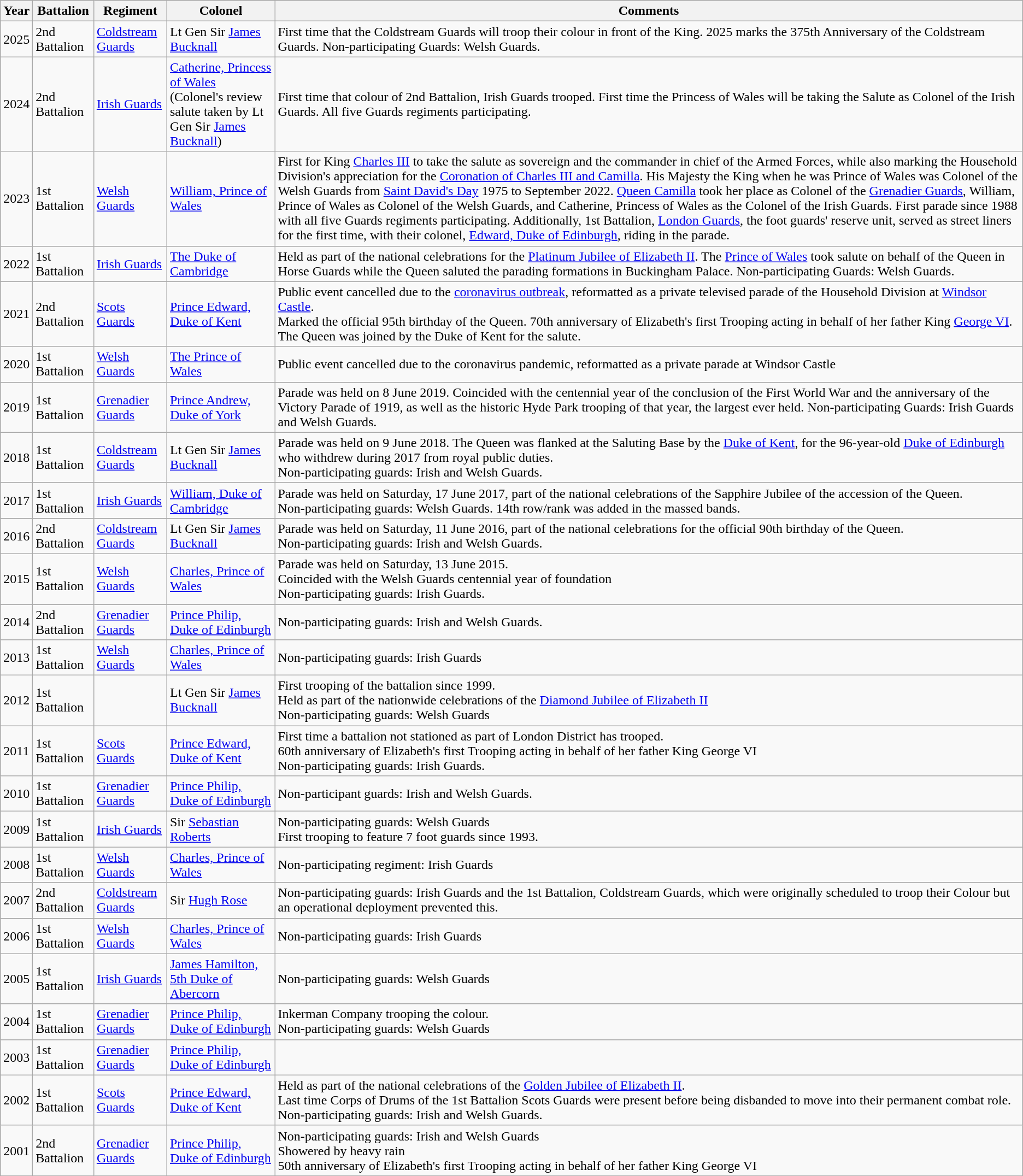<table class="wikitable sortable">
<tr>
<th>Year</th>
<th>Battalion</th>
<th>Regiment</th>
<th>Colonel</th>
<th>Comments</th>
</tr>
<tr>
<td>2025</td>
<td>2nd Battalion</td>
<td><a href='#'>Coldstream Guards</a></td>
<td>Lt Gen Sir <a href='#'>James Bucknall</a></td>
<td>First time that the Coldstream Guards will troop their colour in front of the King. 2025 marks the 375th Anniversary of the Coldstream Guards. Non-participating Guards: Welsh Guards.</td>
</tr>
<tr>
<td>2024</td>
<td>2nd Battalion</td>
<td><a href='#'>Irish Guards</a></td>
<td><a href='#'>Catherine, Princess of Wales</a><br>(Colonel's review salute taken by Lt Gen Sir <a href='#'>James Bucknall</a>)</td>
<td>First time that colour of 2nd Battalion, Irish Guards trooped. First time the Princess of Wales will be taking the Salute as Colonel of the Irish Guards. All five Guards regiments participating.</td>
</tr>
<tr>
<td>2023</td>
<td>1st Battalion</td>
<td><a href='#'>Welsh Guards</a></td>
<td><a href='#'>William, Prince of Wales</a></td>
<td>First for King <a href='#'>Charles III</a> to take the salute as sovereign and the commander in chief of the Armed Forces, while also marking the Household Division's appreciation for the <a href='#'>Coronation of Charles III and Camilla</a>. His Majesty the King when he was Prince of Wales was Colonel of the Welsh Guards from <a href='#'>Saint David's Day</a> 1975 to September 2022. <a href='#'>Queen Camilla</a> took her place as Colonel of the <a href='#'>Grenadier Guards</a>, William, Prince of Wales as Colonel of the Welsh Guards, and Catherine, Princess of Wales as the Colonel of the Irish Guards. First parade since 1988 with all five Guards regiments participating. Additionally, 1st Battalion, <a href='#'>London Guards</a>, the foot guards' reserve unit, served as street liners for the first time, with their colonel, <a href='#'>Edward, Duke of Edinburgh</a>, riding in the parade.</td>
</tr>
<tr>
<td>2022</td>
<td>1st Battalion</td>
<td><a href='#'>Irish Guards</a></td>
<td><a href='#'>The Duke of Cambridge</a></td>
<td>Held as part of the national celebrations for the <a href='#'>Platinum Jubilee of Elizabeth II</a>. The <a href='#'>Prince of Wales</a> took salute on behalf of the Queen in Horse Guards while the Queen saluted the parading formations in Buckingham Palace. Non-participating Guards: Welsh Guards.</td>
</tr>
<tr>
<td>2021</td>
<td>2nd Battalion</td>
<td><a href='#'>Scots Guards</a></td>
<td><a href='#'>Prince Edward, Duke of Kent</a></td>
<td>Public event cancelled due to the <a href='#'>coronavirus outbreak</a>, reformatted as a private televised parade of the Household Division at <a href='#'>Windsor Castle</a>.<br>Marked the official 95th birthday of the Queen. 70th anniversary of Elizabeth's first Trooping acting in behalf of her father King <a href='#'>George VI</a>. The Queen was joined by the Duke of Kent for the salute.</td>
</tr>
<tr>
<td>2020</td>
<td>1st Battalion</td>
<td><a href='#'>Welsh Guards</a></td>
<td><a href='#'>The Prince of Wales</a></td>
<td>Public event cancelled due to the coronavirus pandemic, reformatted as a private parade at Windsor Castle</td>
</tr>
<tr>
<td>2019</td>
<td>1st Battalion</td>
<td><a href='#'>Grenadier Guards</a></td>
<td><a href='#'>Prince Andrew, Duke of York</a></td>
<td>Parade was held on 8 June 2019. Coincided with the centennial year of the conclusion of the First World War and the anniversary of the Victory Parade of 1919, as well as the historic Hyde Park trooping of that year, the largest ever held. Non-participating Guards: Irish Guards and Welsh Guards.</td>
</tr>
<tr>
<td>2018</td>
<td>1st Battalion</td>
<td><a href='#'>Coldstream Guards</a></td>
<td>Lt Gen Sir <a href='#'>James Bucknall</a></td>
<td>Parade was held on 9 June 2018. The Queen was flanked at the Saluting Base by the <a href='#'>Duke of Kent</a>, for the 96-year-old <a href='#'>Duke of Edinburgh</a> who withdrew during 2017 from royal public duties.<br>Non-participating guards: Irish and Welsh Guards.</td>
</tr>
<tr>
<td>2017</td>
<td>1st Battalion</td>
<td><a href='#'>Irish Guards</a></td>
<td><a href='#'>William, Duke of Cambridge</a></td>
<td>Parade was held on Saturday, 17 June 2017, part of the national celebrations of the Sapphire Jubilee of the accession of the Queen. <br>Non-participating guards: Welsh Guards. 14th row/rank was added in the massed bands.</td>
</tr>
<tr>
<td>2016</td>
<td>2nd Battalion</td>
<td><a href='#'>Coldstream Guards</a></td>
<td>Lt Gen Sir <a href='#'>James Bucknall</a></td>
<td>Parade was held on Saturday, 11 June 2016, part of the national celebrations for the official 90th birthday of the Queen.<br>Non-participating guards: Irish and Welsh Guards.</td>
</tr>
<tr>
<td>2015</td>
<td>1st Battalion</td>
<td><a href='#'>Welsh Guards</a></td>
<td><a href='#'>Charles, Prince of Wales</a></td>
<td>Parade was held on Saturday, 13 June 2015.<br>Coincided with the Welsh Guards centennial year of foundation<br>Non-participating guards: Irish Guards.</td>
</tr>
<tr>
<td>2014</td>
<td>2nd Battalion</td>
<td><a href='#'>Grenadier Guards</a></td>
<td><a href='#'>Prince Philip, Duke of Edinburgh</a></td>
<td>Non-participating guards: Irish and Welsh Guards.<br></td>
</tr>
<tr>
<td>2013</td>
<td>1st Battalion</td>
<td><a href='#'>Welsh Guards</a></td>
<td><a href='#'>Charles, Prince of Wales</a></td>
<td>Non-participating guards: Irish Guards<br></td>
</tr>
<tr>
<td>2012</td>
<td>1st Battalion</td>
<td></td>
<td>Lt Gen Sir <a href='#'>James Bucknall</a></td>
<td>First trooping of the battalion since 1999.<br>Held as part of the nationwide celebrations of the <a href='#'>Diamond Jubilee of Elizabeth II</a><br> Non-participating guards: Welsh Guards</td>
</tr>
<tr>
<td>2011</td>
<td>1st Battalion</td>
<td><a href='#'>Scots Guards</a></td>
<td><a href='#'>Prince Edward, Duke of Kent</a></td>
<td>First time a battalion not stationed as part of London District has trooped.<br>60th anniversary of Elizabeth's first Trooping acting in behalf of her father King George VI<br> Non-participating guards: Irish Guards.</td>
</tr>
<tr>
<td>2010</td>
<td>1st Battalion</td>
<td><a href='#'>Grenadier Guards</a></td>
<td><a href='#'>Prince Philip, Duke of Edinburgh</a></td>
<td>Non-participant guards: Irish and Welsh Guards.</td>
</tr>
<tr>
<td>2009</td>
<td>1st Battalion</td>
<td><a href='#'>Irish Guards</a></td>
<td>Sir <a href='#'>Sebastian Roberts</a></td>
<td>Non-participating guards: Welsh Guards<br>First trooping to feature 7 foot guards since 1993.</td>
</tr>
<tr>
<td>2008</td>
<td>1st Battalion</td>
<td><a href='#'>Welsh Guards</a></td>
<td><a href='#'>Charles, Prince of Wales</a></td>
<td>Non-participating regiment: Irish Guards</td>
</tr>
<tr>
<td>2007</td>
<td>2nd Battalion</td>
<td><a href='#'>Coldstream Guards</a></td>
<td>Sir <a href='#'>Hugh Rose</a></td>
<td>Non-participating guards: Irish Guards and the 1st Battalion, Coldstream Guards, which were originally scheduled to troop their Colour but an operational deployment prevented this.</td>
</tr>
<tr>
<td>2006</td>
<td>1st Battalion</td>
<td><a href='#'>Welsh Guards</a></td>
<td><a href='#'>Charles, Prince of Wales</a></td>
<td>Non-participating guards: Irish Guards</td>
</tr>
<tr>
<td>2005</td>
<td>1st Battalion</td>
<td><a href='#'>Irish Guards</a></td>
<td><a href='#'>James Hamilton, 5th Duke of Abercorn</a></td>
<td>Non-participating guards: Welsh Guards</td>
</tr>
<tr>
<td>2004</td>
<td>1st Battalion</td>
<td><a href='#'>Grenadier Guards</a></td>
<td><a href='#'>Prince Philip, Duke of Edinburgh</a></td>
<td>Inkerman Company trooping the colour.<br>Non-participating guards: Welsh Guards</td>
</tr>
<tr>
<td>2003</td>
<td>1st Battalion</td>
<td><a href='#'>Grenadier Guards</a></td>
<td><a href='#'>Prince Philip, Duke of Edinburgh</a></td>
<td></td>
</tr>
<tr>
<td>2002</td>
<td>1st Battalion</td>
<td><a href='#'>Scots Guards</a></td>
<td><a href='#'>Prince Edward, Duke of Kent</a></td>
<td>Held as part of the national celebrations of the <a href='#'>Golden Jubilee of Elizabeth II</a>. <br>Last time Corps of Drums of the 1st Battalion Scots Guards were present before being disbanded to move into their permanent combat role.<br>Non-participating guards: Irish and Welsh Guards.</td>
</tr>
<tr>
<td>2001</td>
<td>2nd Battalion</td>
<td><a href='#'>Grenadier Guards</a></td>
<td><a href='#'>Prince Philip, Duke of Edinburgh</a></td>
<td>Non-participating guards: Irish and Welsh Guards<br>Showered by heavy rain<br>50th anniversary of Elizabeth's first Trooping acting in behalf of her father King George VI</td>
</tr>
</table>
